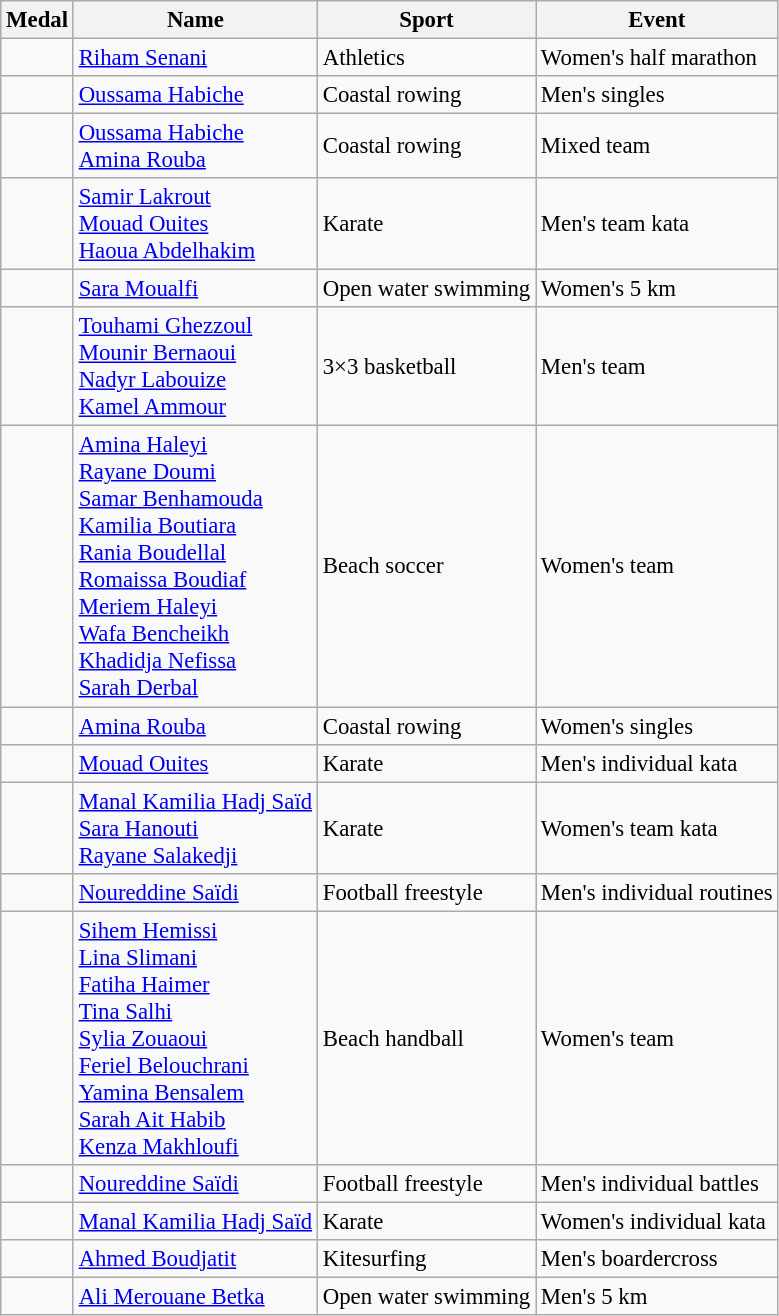<table class="wikitable sortable" style="font-size: 95%;">
<tr>
<th>Medal</th>
<th>Name</th>
<th>Sport</th>
<th>Event</th>
</tr>
<tr>
<td></td>
<td><a href='#'>Riham Senani</a></td>
<td>Athletics</td>
<td>Women's half marathon</td>
</tr>
<tr>
<td></td>
<td><a href='#'>Oussama Habiche</a></td>
<td>Coastal rowing</td>
<td>Men's singles</td>
</tr>
<tr>
<td></td>
<td><a href='#'>Oussama Habiche</a><br><a href='#'>Amina Rouba</a></td>
<td>Coastal rowing</td>
<td>Mixed team</td>
</tr>
<tr>
<td></td>
<td><a href='#'>Samir Lakrout</a><br><a href='#'>Mouad Ouites</a><br><a href='#'>Haoua Abdelhakim</a></td>
<td>Karate</td>
<td>Men's team kata</td>
</tr>
<tr>
<td></td>
<td><a href='#'>Sara Moualfi</a></td>
<td>Open water swimming</td>
<td>Women's 5 km</td>
</tr>
<tr>
<td></td>
<td><a href='#'>Touhami Ghezzoul</a><br><a href='#'>Mounir Bernaoui</a><br><a href='#'>Nadyr Labouize</a><br><a href='#'>Kamel Ammour</a></td>
<td>3×3 basketball</td>
<td>Men's team</td>
</tr>
<tr>
<td></td>
<td><a href='#'>Amina Haleyi</a><br><a href='#'>Rayane Doumi</a><br><a href='#'>Samar Benhamouda</a><br><a href='#'>Kamilia Boutiara</a><br><a href='#'>Rania Boudellal</a><br><a href='#'>Romaissa Boudiaf</a><br><a href='#'>Meriem Haleyi</a><br><a href='#'>Wafa Bencheikh</a><br><a href='#'>Khadidja Nefissa</a><br><a href='#'>Sarah Derbal</a></td>
<td>Beach soccer</td>
<td>Women's team</td>
</tr>
<tr>
<td></td>
<td><a href='#'>Amina Rouba</a></td>
<td>Coastal rowing</td>
<td>Women's singles</td>
</tr>
<tr>
<td></td>
<td><a href='#'>Mouad Ouites</a></td>
<td>Karate</td>
<td>Men's individual kata</td>
</tr>
<tr>
<td></td>
<td><a href='#'>Manal Kamilia Hadj Saïd</a><br><a href='#'>Sara Hanouti</a><br><a href='#'>Rayane Salakedji</a></td>
<td>Karate</td>
<td>Women's team kata</td>
</tr>
<tr>
<td></td>
<td><a href='#'>Noureddine Saïdi</a></td>
<td>Football freestyle</td>
<td>Men's individual routines</td>
</tr>
<tr>
<td></td>
<td><a href='#'>Sihem Hemissi</a><br><a href='#'>Lina Slimani</a><br><a href='#'>Fatiha Haimer</a><br><a href='#'>Tina Salhi</a><br><a href='#'>Sylia Zouaoui</a><br><a href='#'>Feriel Belouchrani</a><br><a href='#'>Yamina Bensalem</a><br><a href='#'>Sarah Ait Habib</a><br><a href='#'>Kenza Makhloufi</a></td>
<td>Beach handball</td>
<td>Women's team</td>
</tr>
<tr>
<td></td>
<td><a href='#'>Noureddine Saïdi</a></td>
<td>Football freestyle</td>
<td>Men's individual battles</td>
</tr>
<tr>
<td></td>
<td><a href='#'>Manal Kamilia Hadj Saïd</a></td>
<td>Karate</td>
<td>Women's individual kata</td>
</tr>
<tr>
<td></td>
<td><a href='#'>Ahmed Boudjatit</a></td>
<td>Kitesurfing</td>
<td>Men's boardercross</td>
</tr>
<tr>
<td></td>
<td><a href='#'>Ali Merouane Betka</a></td>
<td>Open water swimming</td>
<td>Men's 5 km</td>
</tr>
</table>
